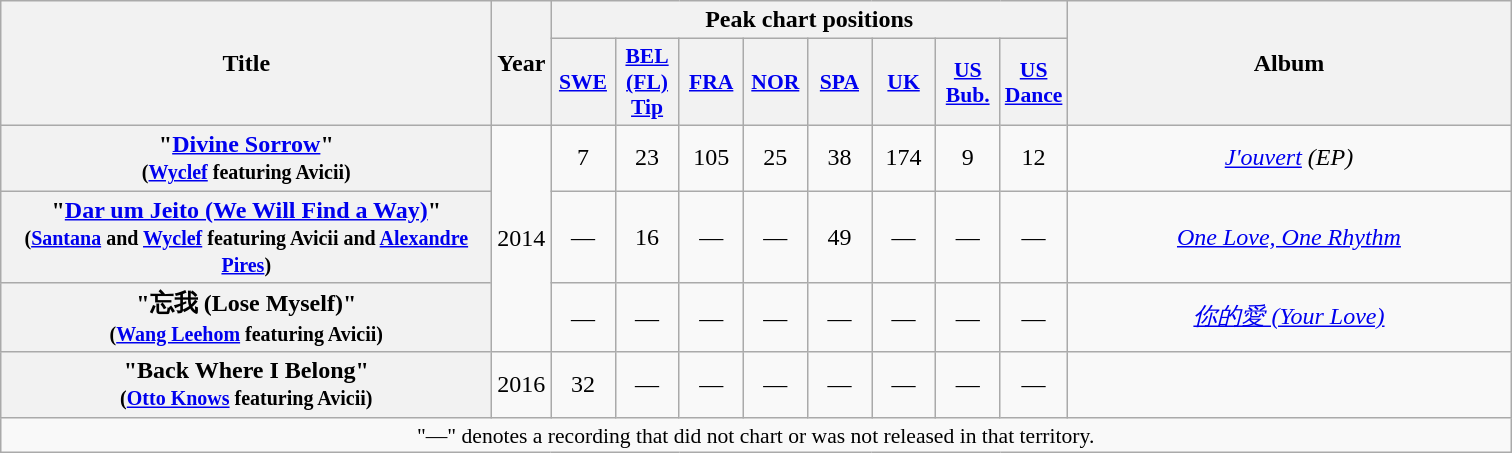<table class="wikitable plainrowheaders" style="text-align:center;" border="1">
<tr>
<th scope="col" rowspan="2" style="width:20em;">Title</th>
<th scope="col" rowspan="2">Year</th>
<th scope="col" colspan="8">Peak chart positions</th>
<th scope="col" rowspan="2" style="width:18em;">Album</th>
</tr>
<tr>
<th scope="col" style="width:2.5em;font-size:90%;"><a href='#'>SWE</a><br></th>
<th scope="col" style="width:2.5em;font-size:90%;"><a href='#'>BEL<br>(FL)<br>Tip</a><br></th>
<th scope="col" style="width:2.5em;font-size:90%;"><a href='#'>FRA</a><br></th>
<th scope="col" style="width:2.5em;font-size:90%;"><a href='#'>NOR</a><br></th>
<th scope="col" style="width:2.5em;font-size:90%;"><a href='#'>SPA</a><br></th>
<th scope="col" style="width:2.5em;font-size:90%;"><a href='#'>UK</a><br></th>
<th scope="col" style="width:2.5em;font-size:90%;"><a href='#'>US<br>Bub.</a><br></th>
<th scope="col" style="width:2.5em;font-size:90%;"><a href='#'>US<br>Dance</a><br></th>
</tr>
<tr>
<th scope="row">"<a href='#'>Divine Sorrow</a>"<br><small>(<a href='#'>Wyclef</a> featuring Avicii)</small></th>
<td rowspan="3">2014</td>
<td>7</td>
<td>23</td>
<td>105</td>
<td>25</td>
<td>38</td>
<td>174</td>
<td>9</td>
<td>12</td>
<td><em><a href='#'>J'ouvert</a> (EP)</em></td>
</tr>
<tr>
<th scope="row">"<a href='#'>Dar um Jeito (We Will Find a Way)</a>"<br><small>(<a href='#'>Santana</a> and <a href='#'>Wyclef</a> featuring Avicii and <a href='#'>Alexandre Pires</a>)</small></th>
<td>—</td>
<td>16</td>
<td>—</td>
<td>—</td>
<td>49</td>
<td>—</td>
<td>—</td>
<td>—</td>
<td><em><a href='#'>One Love, One Rhythm</a></em></td>
</tr>
<tr>
<th scope="row">"忘我 (Lose Myself)"<br><small>(<a href='#'>Wang Leehom</a> featuring Avicii)</small></th>
<td>—</td>
<td>—</td>
<td>—</td>
<td>—</td>
<td>—</td>
<td>—</td>
<td>—</td>
<td>—</td>
<td><em><a href='#'>你的愛 (Your Love)</a></em></td>
</tr>
<tr>
<th scope="row">"Back Where I Belong" <br><small>(<a href='#'>Otto Knows</a> featuring Avicii)</small></th>
<td>2016</td>
<td>32</td>
<td>―</td>
<td>―</td>
<td>—</td>
<td>―</td>
<td>—</td>
<td>―</td>
<td>—</td>
<td></td>
</tr>
<tr>
<td colspan="11" style="font-size:90%">"—" denotes a recording that did not chart or was not released in that territory.</td>
</tr>
</table>
